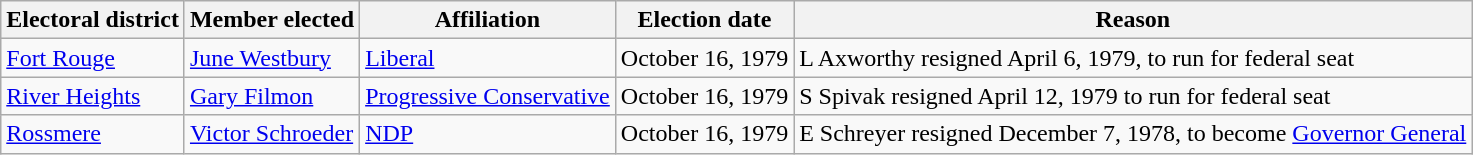<table class="wikitable sortable">
<tr>
<th>Electoral district</th>
<th>Member elected</th>
<th>Affiliation</th>
<th>Election date</th>
<th>Reason</th>
</tr>
<tr>
<td><a href='#'>Fort Rouge</a></td>
<td><a href='#'>June Westbury</a></td>
<td><a href='#'>Liberal</a></td>
<td>October 16, 1979</td>
<td>L Axworthy resigned April 6, 1979, to run for federal seat</td>
</tr>
<tr>
<td><a href='#'>River Heights</a></td>
<td><a href='#'>Gary Filmon</a></td>
<td><a href='#'>Progressive Conservative</a></td>
<td>October 16, 1979</td>
<td>S Spivak resigned April 12, 1979 to run for federal seat</td>
</tr>
<tr>
<td><a href='#'>Rossmere</a></td>
<td><a href='#'>Victor Schroeder</a></td>
<td><a href='#'>NDP</a></td>
<td>October 16, 1979</td>
<td>E Schreyer resigned December 7, 1978, to become <a href='#'>Governor General</a></td>
</tr>
</table>
